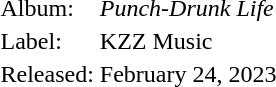<table>
<tr>
<td>Album:</td>
<td><em>Punch-Drunk Life</em></td>
</tr>
<tr>
<td>Label:</td>
<td>KZZ Music</td>
</tr>
<tr>
<td>Released:</td>
<td>February 24, 2023</td>
</tr>
<tr>
</tr>
</table>
